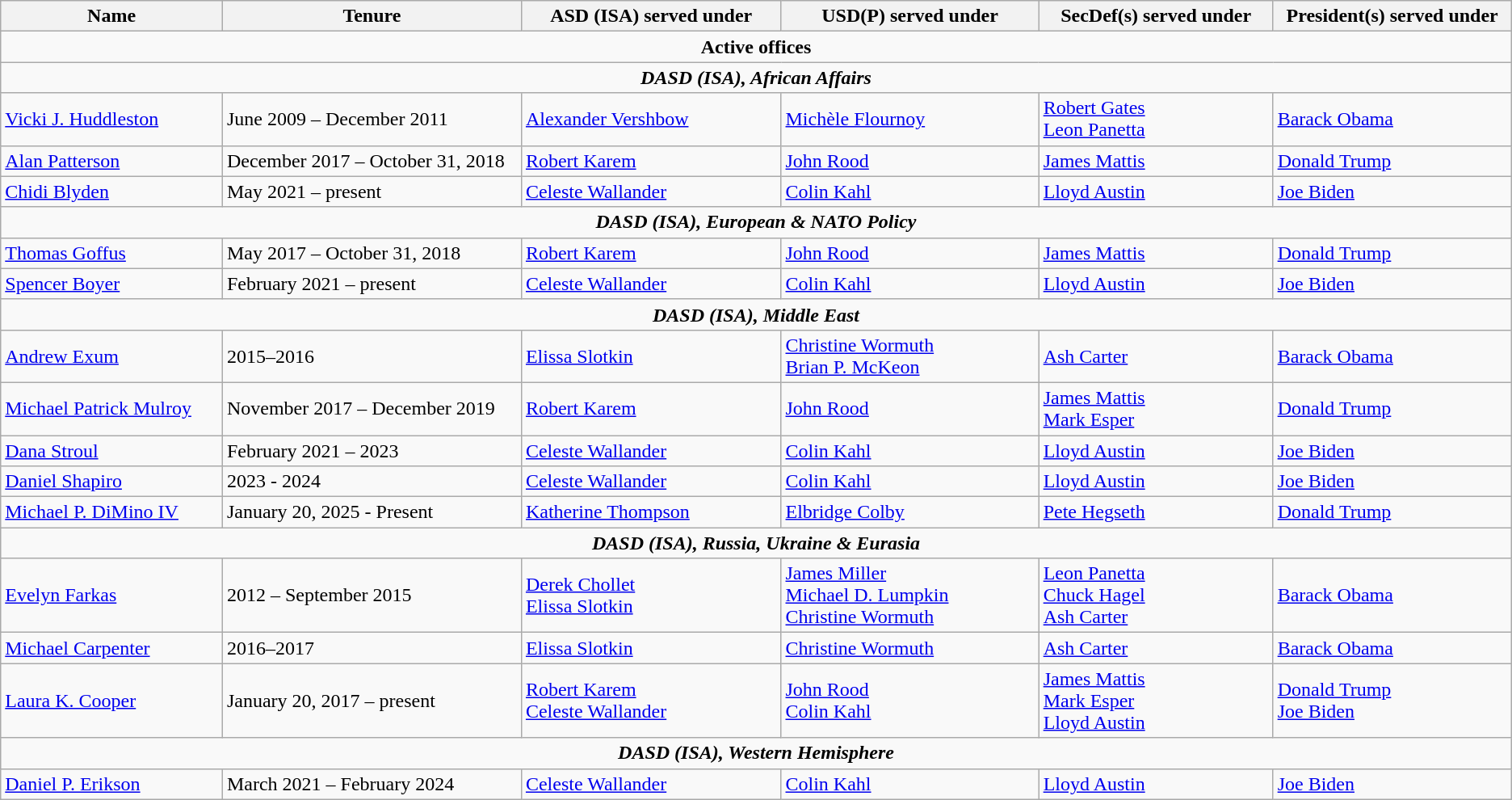<table class="wikitable">
<tr>
<th scope="col" style="width:200px;">Name</th>
<th scope="col" style="width:280px;">Tenure</th>
<th scope="col" style="width:240px;">ASD (ISA) served under</th>
<th scope="col" style="width:240px;">USD(P) served under</th>
<th scope="col" style="width:215px;">SecDef(s) served under</th>
<th scope="col" style="width:215px;">President(s) served under</th>
</tr>
<tr>
<td colspan="6" style="text-align:center;"><strong>Active offices</strong></td>
</tr>
<tr>
<td colspan="6" style="text-align:center;"><strong><em>DASD (ISA), African Affairs</em></strong></td>
</tr>
<tr>
<td><a href='#'>Vicki J. Huddleston</a></td>
<td>June 2009 – December 2011</td>
<td><a href='#'>Alexander Vershbow</a></td>
<td><a href='#'>Michèle Flournoy</a></td>
<td><a href='#'>Robert Gates</a><br><a href='#'>Leon Panetta</a></td>
<td><a href='#'>Barack Obama</a></td>
</tr>
<tr>
<td><a href='#'>Alan Patterson</a></td>
<td>December 2017 – October 31, 2018</td>
<td><a href='#'>Robert Karem</a></td>
<td><a href='#'>John Rood</a></td>
<td><a href='#'>James Mattis</a></td>
<td><a href='#'>Donald Trump</a></td>
</tr>
<tr>
<td><a href='#'>Chidi Blyden</a></td>
<td>May 2021 – present</td>
<td><a href='#'>Celeste Wallander</a></td>
<td><a href='#'>Colin Kahl</a></td>
<td><a href='#'>Lloyd Austin</a></td>
<td><a href='#'>Joe Biden</a></td>
</tr>
<tr>
<td colspan="6" style="text-align:center;"><strong><em>DASD (ISA), European & NATO Policy</em></strong></td>
</tr>
<tr>
<td><a href='#'>Thomas Goffus</a></td>
<td>May 2017 – October 31, 2018</td>
<td><a href='#'>Robert Karem</a></td>
<td><a href='#'>John Rood</a></td>
<td><a href='#'>James Mattis</a></td>
<td><a href='#'>Donald Trump</a></td>
</tr>
<tr>
<td><a href='#'>Spencer Boyer</a></td>
<td>February 2021 – present</td>
<td><a href='#'>Celeste Wallander</a></td>
<td><a href='#'>Colin Kahl</a></td>
<td><a href='#'>Lloyd Austin</a></td>
<td><a href='#'>Joe Biden</a></td>
</tr>
<tr>
<td colspan="6" style="text-align:center;"><strong><em>DASD (ISA), Middle East</em></strong></td>
</tr>
<tr>
<td><a href='#'>Andrew Exum</a></td>
<td>2015–2016</td>
<td><a href='#'>Elissa Slotkin</a></td>
<td><a href='#'>Christine Wormuth</a><br><a href='#'>Brian P. McKeon</a></td>
<td><a href='#'>Ash Carter</a></td>
<td><a href='#'>Barack Obama</a></td>
</tr>
<tr>
<td><a href='#'>Michael Patrick Mulroy</a></td>
<td>November 2017 – December 2019</td>
<td><a href='#'>Robert Karem</a></td>
<td><a href='#'>John Rood</a></td>
<td><a href='#'>James Mattis</a><br><a href='#'>Mark Esper</a></td>
<td><a href='#'>Donald Trump</a></td>
</tr>
<tr>
<td><a href='#'>Dana Stroul</a></td>
<td>February 2021 – 2023</td>
<td><a href='#'>Celeste Wallander</a></td>
<td><a href='#'>Colin Kahl</a></td>
<td><a href='#'>Lloyd Austin</a></td>
<td><a href='#'>Joe Biden</a></td>
</tr>
<tr>
<td><a href='#'>Daniel Shapiro</a></td>
<td>2023 - 2024</td>
<td><a href='#'>Celeste Wallander</a></td>
<td><a href='#'>Colin Kahl</a></td>
<td><a href='#'>Lloyd Austin</a></td>
<td><a href='#'>Joe Biden</a></td>
</tr>
<tr>
<td><a href='#'>Michael P. DiMino IV</a></td>
<td>January 20, 2025 - Present</td>
<td><a href='#'>Katherine Thompson</a></td>
<td><a href='#'>Elbridge Colby</a></td>
<td><a href='#'>Pete Hegseth</a></td>
<td><a href='#'>Donald Trump</a></td>
</tr>
<tr>
<td colspan="6" style="text-align:center;"><strong><em>DASD (ISA), Russia, Ukraine & Eurasia</em></strong></td>
</tr>
<tr>
<td><a href='#'>Evelyn Farkas</a></td>
<td>2012 – September 2015</td>
<td><a href='#'>Derek Chollet</a><br><a href='#'>Elissa Slotkin</a></td>
<td><a href='#'>James Miller</a><br><a href='#'>Michael D. Lumpkin</a><br><a href='#'>Christine Wormuth</a></td>
<td><a href='#'>Leon Panetta</a><br><a href='#'>Chuck Hagel</a><br><a href='#'>Ash Carter</a></td>
<td><a href='#'>Barack Obama</a></td>
</tr>
<tr>
<td><a href='#'>Michael Carpenter</a></td>
<td>2016–2017</td>
<td><a href='#'>Elissa Slotkin</a></td>
<td><a href='#'>Christine Wormuth</a></td>
<td><a href='#'>Ash Carter</a></td>
<td><a href='#'>Barack Obama</a></td>
</tr>
<tr>
<td><a href='#'>Laura K. Cooper</a></td>
<td>January 20, 2017 – present</td>
<td><a href='#'>Robert Karem</a><br><a href='#'>Celeste Wallander</a></td>
<td><a href='#'>John Rood</a><br><a href='#'>Colin Kahl</a></td>
<td><a href='#'>James Mattis</a><br><a href='#'>Mark Esper</a><br><a href='#'>Lloyd Austin</a></td>
<td><a href='#'>Donald Trump</a> <br> <a href='#'>Joe Biden</a></td>
</tr>
<tr>
<td colspan="6" style="text-align:center;"><strong><em>DASD (ISA), Western Hemisphere</em></strong></td>
</tr>
<tr>
<td><a href='#'>Daniel P. Erikson</a></td>
<td>March 2021 – February 2024</td>
<td><a href='#'>Celeste Wallander</a></td>
<td><a href='#'>Colin Kahl</a></td>
<td><a href='#'>Lloyd Austin</a></td>
<td><a href='#'>Joe Biden</a></td>
</tr>
</table>
